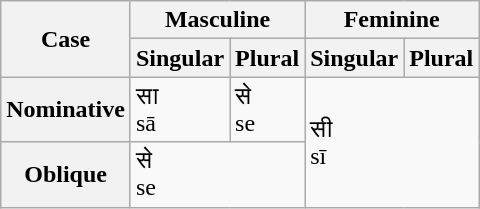<table class="wikitable">
<tr>
<th rowspan="2">Case</th>
<th colspan="2">Masculine</th>
<th colspan="2">Feminine</th>
</tr>
<tr>
<th>Singular</th>
<th>Plural</th>
<th>Singular</th>
<th>Plural</th>
</tr>
<tr>
<th>Nominative</th>
<td>सा<br>sā</td>
<td>से<br>se</td>
<td colspan="2" rowspan="2">सी<br>sī</td>
</tr>
<tr>
<th>Oblique</th>
<td colspan="2">से<br>se</td>
</tr>
</table>
